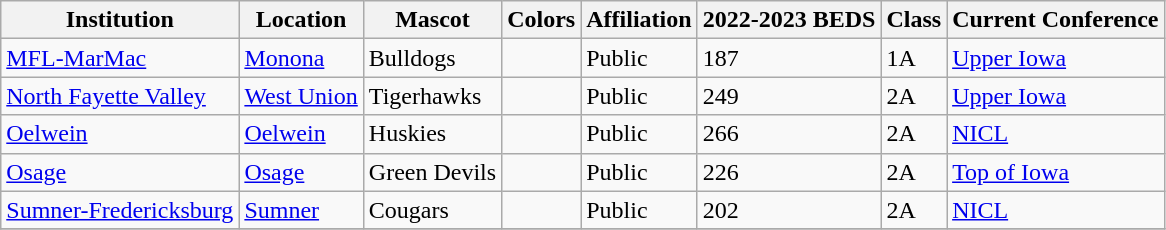<table class="wikitable">
<tr>
<th>Institution</th>
<th>Location</th>
<th>Mascot</th>
<th>Colors</th>
<th>Affiliation</th>
<th>2022-2023 BEDS</th>
<th>Class</th>
<th>Current Conference</th>
</tr>
<tr>
<td><a href='#'>MFL-MarMac</a></td>
<td><a href='#'>Monona</a></td>
<td>Bulldogs</td>
<td> </td>
<td>Public</td>
<td>187</td>
<td>1A</td>
<td><a href='#'>Upper Iowa</a></td>
</tr>
<tr>
<td><a href='#'>North Fayette Valley</a></td>
<td><a href='#'>West Union</a></td>
<td>Tigerhawks</td>
<td> </td>
<td>Public</td>
<td>249</td>
<td>2A</td>
<td><a href='#'>Upper Iowa</a></td>
</tr>
<tr>
<td><a href='#'>Oelwein</a></td>
<td><a href='#'>Oelwein</a></td>
<td>Huskies</td>
<td> </td>
<td>Public</td>
<td>266</td>
<td>2A</td>
<td><a href='#'>NICL</a></td>
</tr>
<tr>
<td><a href='#'>Osage</a></td>
<td><a href='#'>Osage</a></td>
<td>Green Devils</td>
<td>  </td>
<td>Public</td>
<td>226</td>
<td>2A</td>
<td><a href='#'>Top of Iowa</a></td>
</tr>
<tr>
<td><a href='#'>Sumner-Fredericksburg</a></td>
<td><a href='#'>Sumner</a></td>
<td>Cougars</td>
<td>  </td>
<td>Public</td>
<td>202</td>
<td>2A</td>
<td><a href='#'>NICL</a></td>
</tr>
<tr>
</tr>
</table>
